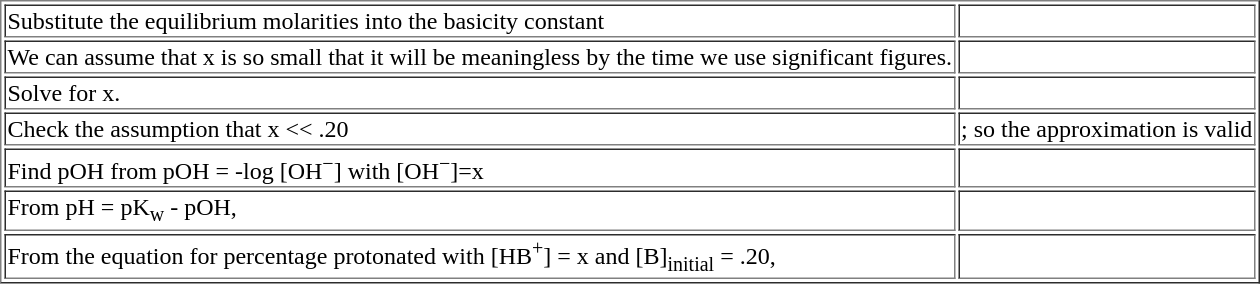<table width:75%; height:200px border="1">
<tr>
<td>Substitute the equilibrium molarities into the basicity constant</td>
<td></td>
</tr>
<tr>
<td>We can assume that x is so small that it will be meaningless by the time we use significant figures.</td>
<td></td>
</tr>
<tr>
<td>Solve for x.</td>
<td></td>
</tr>
<tr>
<td>Check the assumption that x << .20</td>
<td>; so the approximation is valid</td>
</tr>
<tr>
<td>Find pOH from pOH = -log [OH<sup>−</sup>] with [OH<sup>−</sup>]=x</td>
<td></td>
</tr>
<tr>
<td>From pH = pK<sub>w</sub> - pOH,</td>
<td></td>
</tr>
<tr>
<td>From the equation for percentage protonated with [HB<sup>+</sup>] = x and [B]<sub>initial</sub> = .20,</td>
<td></td>
</tr>
</table>
